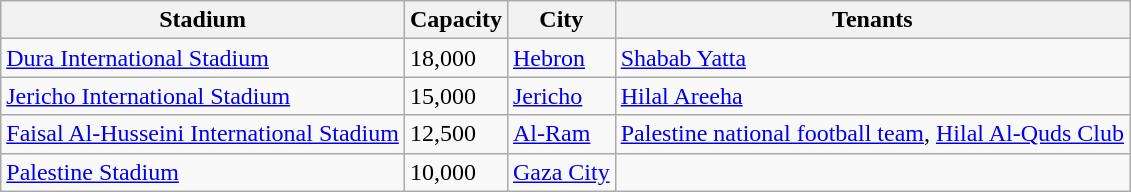<table class="wikitable sortable">
<tr>
<th>Stadium</th>
<th>Capacity</th>
<th>City</th>
<th>Tenants</th>
</tr>
<tr>
<td><a href='#'>Dura International Stadium</a></td>
<td>18,000</td>
<td><a href='#'>Hebron</a></td>
<td><a href='#'>Shabab Yatta</a></td>
</tr>
<tr>
<td><a href='#'>Jericho International Stadium</a></td>
<td>15,000</td>
<td><a href='#'>Jericho</a></td>
<td><a href='#'>Hilal Areeha</a></td>
</tr>
<tr>
<td><a href='#'>Faisal Al-Husseini International Stadium</a></td>
<td>12,500</td>
<td><a href='#'>Al-Ram</a></td>
<td><a href='#'>Palestine national football team</a>, <a href='#'>Hilal Al-Quds Club</a></td>
</tr>
<tr>
<td><a href='#'>Palestine Stadium</a></td>
<td>10,000</td>
<td><a href='#'>Gaza City</a></td>
<td></td>
</tr>
</table>
